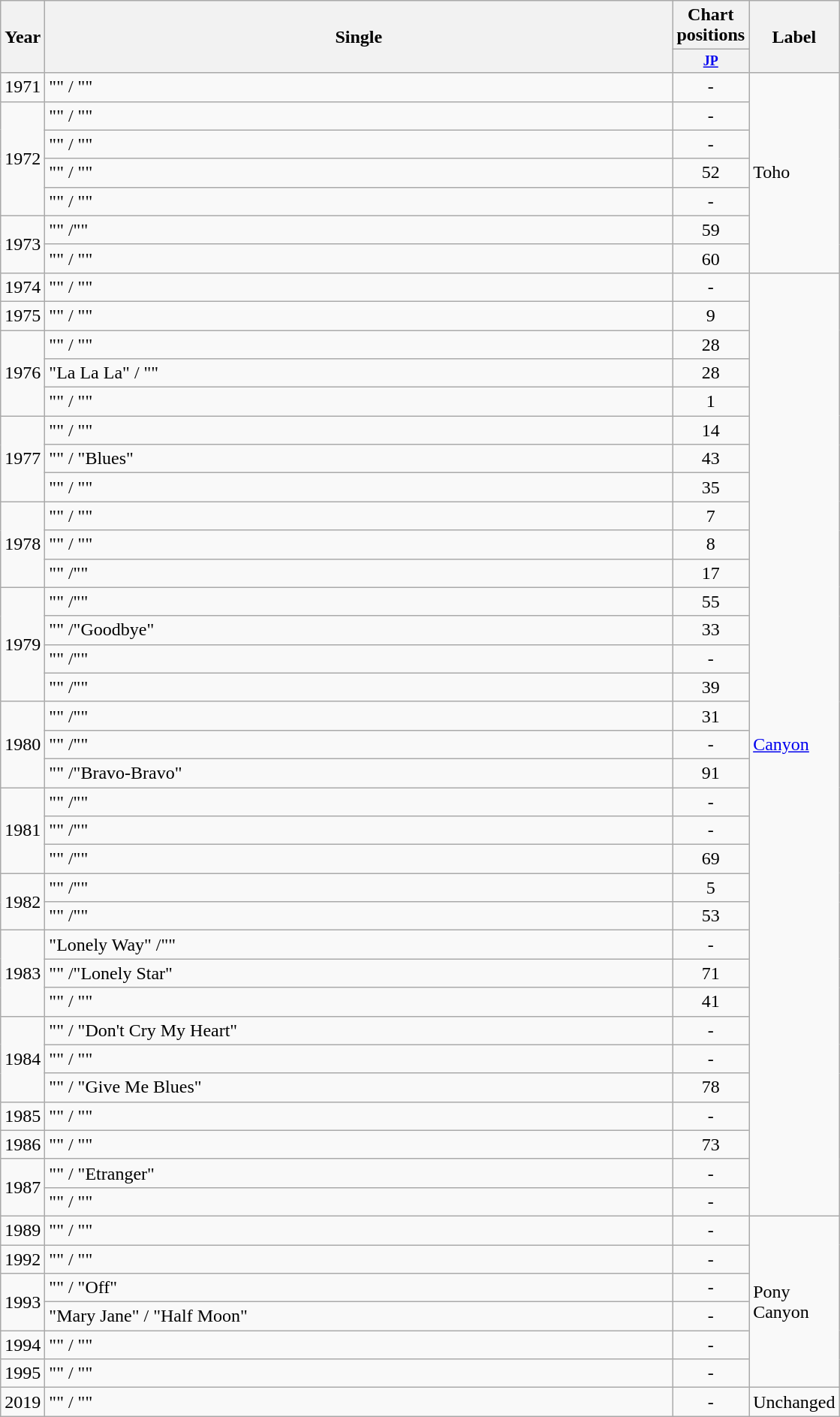<table class="wikitable">
<tr>
<th rowspan="2">Year</th>
<th rowspan="2" width="550">Single</th>
<th colspan="1">Chart positions</th>
<th rowspan="2" width="40">Label</th>
</tr>
<tr>
<th style="width:2em;font-size:75%"><a href='#'>JP</a><br></th>
</tr>
<tr>
<td>1971</td>
<td>"" / ""</td>
<td align="center">-</td>
<td rowspan="7">Toho</td>
</tr>
<tr>
<td rowspan="4">1972</td>
<td>"" / ""</td>
<td align="center">-</td>
</tr>
<tr>
<td>"" / ""</td>
<td align="center">-</td>
</tr>
<tr>
<td>"" / ""</td>
<td align="center">52</td>
</tr>
<tr>
<td>"" / ""</td>
<td align="center">-</td>
</tr>
<tr>
<td rowspan="2">1973</td>
<td>"" /""</td>
<td align="center">59</td>
</tr>
<tr>
<td>"" / ""</td>
<td align="center">60</td>
</tr>
<tr>
<td>1974</td>
<td>"" / ""</td>
<td align="center">-</td>
<td rowspan="33"><a href='#'>Canyon</a></td>
</tr>
<tr>
<td>1975</td>
<td>"" / ""</td>
<td align="center">9</td>
</tr>
<tr>
<td rowspan="3">1976</td>
<td>"" / ""</td>
<td align="center">28</td>
</tr>
<tr>
<td>"La La La" / ""</td>
<td align="center">28</td>
</tr>
<tr>
<td>"" / ""</td>
<td align="center">1</td>
</tr>
<tr>
<td rowspan="3">1977</td>
<td>"" / ""</td>
<td align="center">14</td>
</tr>
<tr>
<td>"" / "Blues"</td>
<td align="center">43</td>
</tr>
<tr>
<td>"" / ""</td>
<td align="center">35</td>
</tr>
<tr>
<td rowspan="3">1978</td>
<td>"" / ""</td>
<td align="center">7</td>
</tr>
<tr>
<td>"" / ""</td>
<td align="center">8</td>
</tr>
<tr>
<td>"" /""</td>
<td align="center">17</td>
</tr>
<tr>
<td rowspan="4">1979</td>
<td>"" /""</td>
<td align="center">55</td>
</tr>
<tr>
<td>"" /"Goodbye"</td>
<td align="center">33</td>
</tr>
<tr>
<td>"" /""</td>
<td align="center">-</td>
</tr>
<tr>
<td>"" /""</td>
<td align="center">39</td>
</tr>
<tr>
<td rowspan="3">1980</td>
<td>"" /""</td>
<td align="center">31</td>
</tr>
<tr>
<td>"" /""</td>
<td align="center">-</td>
</tr>
<tr>
<td>"" /"Bravo-Bravo"</td>
<td align="center">91</td>
</tr>
<tr>
<td rowspan="3">1981</td>
<td>"" /""</td>
<td align="center">-</td>
</tr>
<tr>
<td>"" /""</td>
<td align="center">-</td>
</tr>
<tr>
<td>"" /""</td>
<td align="center">69</td>
</tr>
<tr>
<td rowspan="2">1982</td>
<td>"" /""</td>
<td align="center">5</td>
</tr>
<tr>
<td>"" /""</td>
<td align="center">53</td>
</tr>
<tr>
<td rowspan="3">1983</td>
<td>"Lonely Way" /""</td>
<td align="center">-</td>
</tr>
<tr>
<td>"" /"Lonely Star"</td>
<td align="center">71</td>
</tr>
<tr>
<td align="left">"" / ""</td>
<td align="center">41</td>
</tr>
<tr>
<td rowspan="3">1984</td>
<td>"" / "Don't Cry My Heart"</td>
<td align="center">-</td>
</tr>
<tr>
<td>"" / ""</td>
<td align="center">-</td>
</tr>
<tr>
<td>"" / "Give Me Blues"</td>
<td align="center">78</td>
</tr>
<tr>
<td>1985</td>
<td>"" / ""</td>
<td align="center">-</td>
</tr>
<tr>
<td>1986</td>
<td>"" / ""</td>
<td align="center">73</td>
</tr>
<tr>
<td rowspan="2">1987</td>
<td>"" / "Etranger"</td>
<td align="center">-</td>
</tr>
<tr>
<td>"" / ""</td>
<td align="center">-</td>
</tr>
<tr>
<td>1989</td>
<td>"" / ""</td>
<td align="center">-</td>
<td rowspan="6">Pony Canyon</td>
</tr>
<tr>
<td>1992</td>
<td>"" / ""</td>
<td align="center">-</td>
</tr>
<tr>
<td rowspan="2">1993</td>
<td>"" / "Off"</td>
<td align="center">-</td>
</tr>
<tr>
<td>"Mary Jane" / "Half Moon"</td>
<td align="center">-</td>
</tr>
<tr>
<td>1994</td>
<td>"" / ""</td>
<td align="center">-</td>
</tr>
<tr>
<td>1995</td>
<td>"" / ""</td>
<td align="center">-</td>
</tr>
<tr>
<td>2019</td>
<td>"" / ""</td>
<td align="center">-</td>
<td>Unchanged</td>
</tr>
</table>
